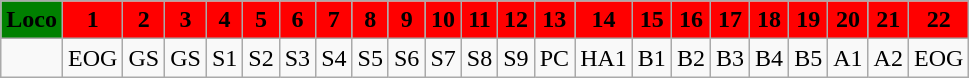<table class="wikitable plainrowheaders unsortable" style="text-align:center">
<tr>
<th scope="col" rowspan="1" style="background:green;">Loco</th>
<th scope="col" rowspan="1" style="background:red;">1</th>
<th scope="col" rowspan="1" style="background:red;">2</th>
<th scope="col" rowspan="1" style="background:red;">3</th>
<th scope="col" rowspan="1" style="background:red;">4</th>
<th scope="col" rowspan="1" style="background:red;">5</th>
<th scope="col" rowspan="1" style="background:red;">6</th>
<th scope="col" rowspan="1" style="background:red;">7</th>
<th scope="col" rowspan="1" style="background:red;">8</th>
<th scope="col" rowspan="1" style="background:red;">9</th>
<th scope="col" rowspan="1" style="background:red;">10</th>
<th scope="col" rowspan="1" style="background:red;">11</th>
<th scope="col" rowspan="1" style="background:red;">12</th>
<th scope="col" rowspan="1" style="background:red;">13</th>
<th scope="col" rowspan="1" style="background:red;">14</th>
<th scope="col" rowspan="1" style="background:red;">15</th>
<th scope="col" rowspan="1" style="background:red;">16</th>
<th scope="col" rowspan="1" style="background:red;">17</th>
<th scope="col" rowspan="1" style="background:red;">18</th>
<th scope="col" rowspan="1" style="background:red;">19</th>
<th scope="col" rowspan="1" style="background:red;">20</th>
<th scope="col" rowspan="1" style="background:red;">21</th>
<th scope="col" rowspan="1" style="background:Red;">22</th>
</tr>
<tr>
<td></td>
<td>EOG</td>
<td>GS</td>
<td>GS</td>
<td>S1</td>
<td>S2</td>
<td>S3</td>
<td>S4</td>
<td>S5</td>
<td>S6</td>
<td>S7</td>
<td>S8</td>
<td>S9</td>
<td>PC</td>
<td>HA1</td>
<td>B1</td>
<td>B2</td>
<td>B3</td>
<td>B4</td>
<td>B5</td>
<td>A1</td>
<td>A2</td>
<td>EOG</td>
</tr>
</table>
